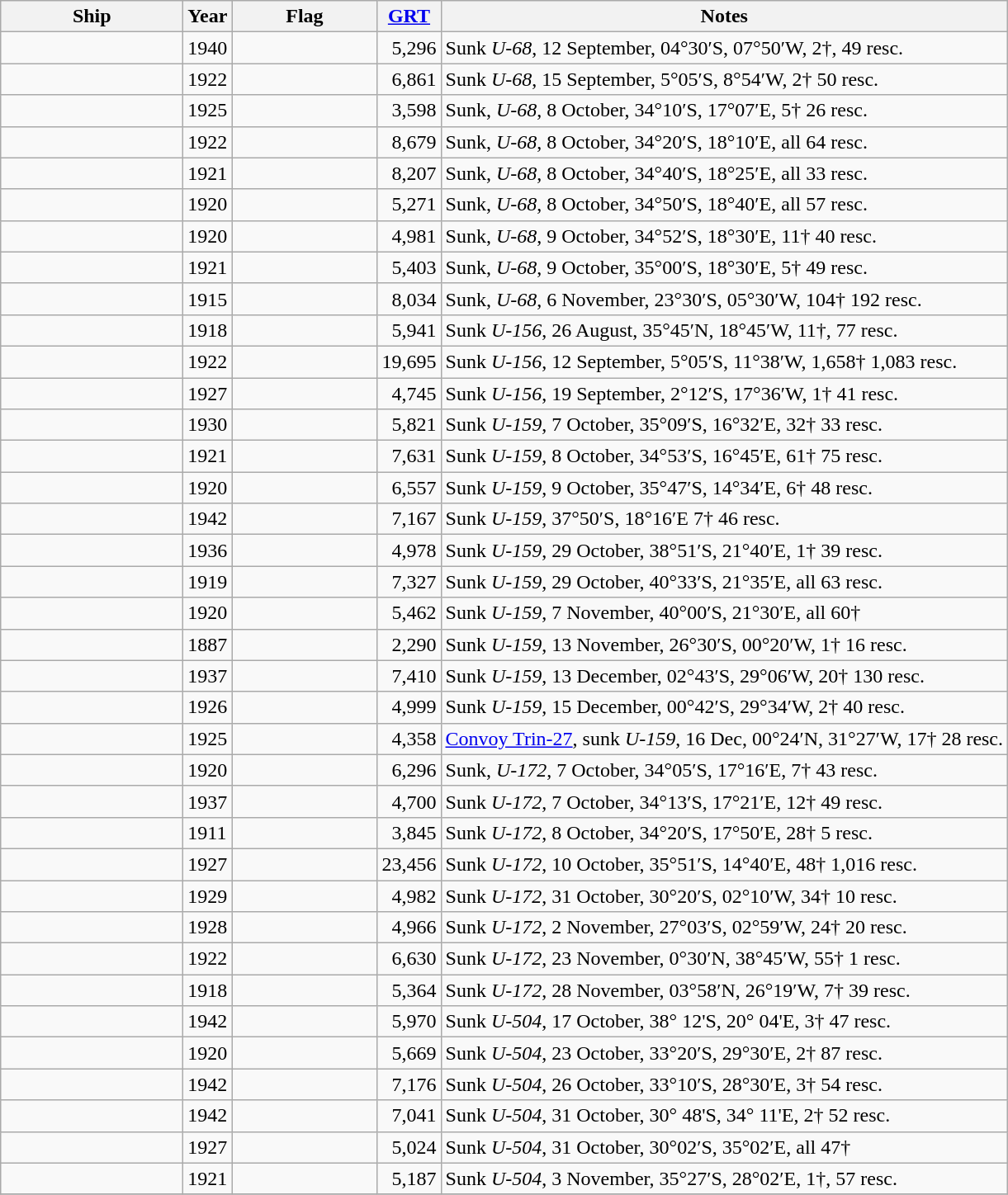<table class="wikitable sortable">
<tr>
<th scope="col" width="140px">Ship</th>
<th scope="col" width="20px">Year</th>
<th scope="col" width="110px">Flag</th>
<th scope="col" width="30px"><a href='#'>GRT</a></th>
<th>Notes</th>
</tr>
<tr>
<td align="left"></td>
<td align="left">1940</td>
<td align="left"></td>
<td align="right">5,296</td>
<td align="left">Sunk <em>U-68</em>, 12 September, 04°30′S, 07°50′W, 2†, 49 resc.</td>
</tr>
<tr>
<td align="left"></td>
<td align="left">1922</td>
<td align="left"></td>
<td align="right">6,861</td>
<td align="left">Sunk <em>U-68</em>, 15 September, 5°05′S, 8°54′W, 2† 50 resc.</td>
</tr>
<tr>
<td align="left"></td>
<td align="left">1925</td>
<td align="left"></td>
<td align="right">3,598</td>
<td align="left">Sunk, <em>U-68</em>, 8 October, 34°10′S, 17°07′E, 5† 26 resc.</td>
</tr>
<tr>
<td align="left"></td>
<td align="left">1922</td>
<td align="left"></td>
<td align="right">8,679</td>
<td align="left">Sunk, <em>U-68</em>, 8 October, 34°20′S, 18°10′E, all 64 resc.</td>
</tr>
<tr>
<td align="left"></td>
<td align="left">1921</td>
<td align="left"></td>
<td align="right">8,207</td>
<td align="left">Sunk, <em>U-68</em>, 8 October, 34°40′S, 18°25′E, all 33 resc.</td>
</tr>
<tr>
<td align="left"></td>
<td align="left">1920</td>
<td align="left"></td>
<td align="right">5,271</td>
<td align="left">Sunk, <em>U-68</em>, 8 October, 34°50′S, 18°40′E, all 57 resc.</td>
</tr>
<tr>
<td align="left"></td>
<td align="left">1920</td>
<td align="left"></td>
<td align="right">4,981</td>
<td align="left">Sunk, <em>U-68</em>, 9 October, 34°52′S, 18°30′E, 11† 40 resc.</td>
</tr>
<tr>
<td align="left"></td>
<td align="left">1921</td>
<td align="left"></td>
<td align="right">5,403</td>
<td align="left">Sunk, <em>U-68</em>, 9 October, 35°00′S, 18°30′E, 5† 49 resc.</td>
</tr>
<tr>
<td align="left"></td>
<td align="left">1915</td>
<td align="left"></td>
<td align="right">8,034</td>
<td align="left">Sunk, <em>U-68</em>, 6 November, 23°30′S, 05°30′W, 104† 192 resc.</td>
</tr>
<tr>
<td align="left"></td>
<td align="left">1918</td>
<td align="left"></td>
<td align="right">5,941</td>
<td align="left">Sunk <em>U-156</em>, 26 August, 35°45′N, 18°45′W, 11†, 77 resc.</td>
</tr>
<tr>
<td align="left"></td>
<td align="left">1922</td>
<td align="left"></td>
<td align="right">19,695</td>
<td align="left">Sunk <em>U-156</em>, 12 September, 5°05′S, 11°38′W, 1,658† 1,083 resc.</td>
</tr>
<tr>
<td align="left"></td>
<td align="left">1927</td>
<td align="left"></td>
<td align="right">4,745</td>
<td align="left">Sunk <em>U-156</em>, 19 September, 2°12′S, 17°36′W, 1† 41 resc.</td>
</tr>
<tr>
<td align="left"></td>
<td align="left">1930</td>
<td align="left"></td>
<td align="right">5,821</td>
<td align="left">Sunk <em>U-159</em>, 7 October, 35°09′S, 16°32′E, 32† 33 resc.</td>
</tr>
<tr>
<td align="left"></td>
<td align="left">1921</td>
<td align="left"></td>
<td align="right">7,631</td>
<td align="left">Sunk <em>U-159</em>, 8 October, 34°53′S, 16°45′E, 61† 75 resc.</td>
</tr>
<tr>
<td align="left"></td>
<td align="left">1920</td>
<td align="left"></td>
<td align="right">6,557</td>
<td align="left">Sunk <em>U-159</em>, 9 October, 35°47′S, 14°34′E, 6† 48 resc.</td>
</tr>
<tr>
<td align="left"></td>
<td align="left">1942</td>
<td align="left"></td>
<td align="right">7,167</td>
<td align="left">Sunk <em>U-159</em>, 37°50′S, 18°16′E 7† 46 resc.</td>
</tr>
<tr>
<td align="left"></td>
<td align="left">1936</td>
<td align="left"></td>
<td align="right">4,978</td>
<td align="left">Sunk <em>U-159</em>, 29 October, 38°51′S, 21°40′E, 1† 39 resc.</td>
</tr>
<tr>
<td align="left"></td>
<td align="left">1919</td>
<td align="left"></td>
<td align="right">7,327</td>
<td align="left">Sunk <em>U-159</em>, 29 October, 40°33′S, 21°35′E, all 63 resc.</td>
</tr>
<tr>
<td align="left"></td>
<td align="left">1920</td>
<td align="left"></td>
<td align="right">5,462</td>
<td align="left">Sunk <em>U-159</em>, 7 November, 40°00′S, 21°30′E, all 60†</td>
</tr>
<tr>
<td align="left"></td>
<td align="left">1887</td>
<td align="left"></td>
<td align="right">2,290</td>
<td align="left">Sunk <em>U-159</em>, 13 November, 26°30′S, 00°20′W, 1† 16 resc.</td>
</tr>
<tr>
<td align="left"></td>
<td align="left">1937</td>
<td align="left"></td>
<td align="right">7,410</td>
<td align="left">Sunk <em>U-159</em>, 13 December, 02°43′S, 29°06′W, 20† 130 resc.</td>
</tr>
<tr>
<td align="left"></td>
<td align="left">1926</td>
<td align="left"></td>
<td align="right">4,999</td>
<td align="left">Sunk <em>U-159</em>, 15 December, 00°42′S, 29°34′W, 2† 40 resc.</td>
</tr>
<tr>
<td align="left"></td>
<td align="left">1925</td>
<td align="left"></td>
<td align="right">4,358</td>
<td align="left"><a href='#'>Convoy Trin-27</a>, sunk <em>U-159</em>, 16 Dec, 00°24′N, 31°27′W, 17† 28 resc.</td>
</tr>
<tr>
<td align="left"></td>
<td align="left">1920</td>
<td align="left"></td>
<td align="right">6,296</td>
<td align="left">Sunk, <em>U-172</em>, 7 October, 34°05′S, 17°16′E, 7† 43 resc.</td>
</tr>
<tr>
<td align="left"></td>
<td align="left">1937</td>
<td align="left"></td>
<td align="right">4,700</td>
<td align="left">Sunk <em>U-172</em>, 7 October, 34°13′S, 17°21′E, 12† 49 resc.</td>
</tr>
<tr>
<td align="left"></td>
<td align="left">1911</td>
<td align="left"></td>
<td align="right">3,845</td>
<td align="left">Sunk <em>U-172</em>, 8 October, 34°20′S, 17°50′E, 28† 5 resc.</td>
</tr>
<tr>
<td align="left"></td>
<td align="left">1927</td>
<td align="left"></td>
<td align="right">23,456</td>
<td align="left">Sunk <em>U-172</em>, 10 October, 35°51′S, 14°40′E, 48† 1,016 resc.</td>
</tr>
<tr>
<td align="left"></td>
<td align="left">1929</td>
<td align="left"></td>
<td align="right">4,982</td>
<td align="left">Sunk <em>U-172</em>, 31 October, 30°20′S, 02°10′W, 34† 10 resc.</td>
</tr>
<tr>
<td align="left"></td>
<td align="left">1928</td>
<td align="left"></td>
<td align="right">4,966</td>
<td align="left">Sunk <em>U-172</em>, 2 November, 27°03′S, 02°59′W, 24† 20 resc.</td>
</tr>
<tr>
<td align="left"></td>
<td align="left">1922</td>
<td align="left"></td>
<td align="right">6,630</td>
<td align="left">Sunk <em>U-172</em>, 23 November, 0°30′N, 38°45′W, 55† 1 resc.</td>
</tr>
<tr>
<td align="left"></td>
<td align="left">1918</td>
<td align="left"></td>
<td align="right">5,364</td>
<td align="left">Sunk <em>U-172</em>, 28 November, 03°58′N, 26°19′W, 7† 39 resc.</td>
</tr>
<tr>
<td align="left"></td>
<td align="left">1942</td>
<td align="left"></td>
<td align="right">5,970</td>
<td align="left">Sunk <em>U-504</em>, 17 October, 38° 12'S, 20° 04'E, 3† 47 resc.</td>
</tr>
<tr>
<td align="left"></td>
<td align="left">1920</td>
<td align="left"></td>
<td align="right">5,669</td>
<td align="left">Sunk <em>U-504</em>, 23 October, 33°20′S, 29°30′E, 2† 87 resc.</td>
</tr>
<tr>
<td align="left"></td>
<td align="left">1942</td>
<td align="left"></td>
<td align="right">7,176</td>
<td align="left">Sunk <em>U-504</em>, 26 October, 33°10′S, 28°30′E, 3† 54 resc.</td>
</tr>
<tr>
<td align="left"></td>
<td align="left">1942</td>
<td align="left"></td>
<td align="right">7,041</td>
<td align="left">Sunk <em>U-504</em>, 31 October, 30° 48'S, 34° 11'E, 2† 52 resc.</td>
</tr>
<tr>
<td align="left"></td>
<td align="left">1927</td>
<td align="left"></td>
<td align="right">5,024</td>
<td align="left">Sunk <em>U-504</em>, 31 October, 30°02′S, 35°02′E, all 47†</td>
</tr>
<tr>
<td align="left"></td>
<td align="left">1921</td>
<td align="left"></td>
<td align="right">5,187</td>
<td align="left">Sunk <em>U-504</em>, 3 November, 35°27′S, 28°02′E, 1†, 57 resc.</td>
</tr>
<tr>
</tr>
</table>
